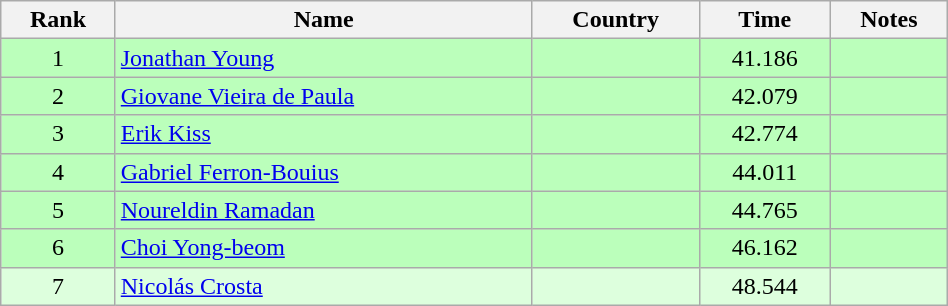<table class="wikitable" style="text-align:center;width: 50%">
<tr>
<th>Rank</th>
<th>Name</th>
<th>Country</th>
<th>Time</th>
<th>Notes</th>
</tr>
<tr bgcolor=bbffbb>
<td>1</td>
<td align="left"><a href='#'>Jonathan Young</a></td>
<td align="left"></td>
<td>41.186</td>
<td></td>
</tr>
<tr bgcolor=bbffbb>
<td>2</td>
<td align="left"><a href='#'>Giovane Vieira de Paula</a></td>
<td align="left"></td>
<td>42.079</td>
<td></td>
</tr>
<tr bgcolor=bbffbb>
<td>3</td>
<td align="left"><a href='#'>Erik Kiss</a></td>
<td align="left"></td>
<td>42.774</td>
<td></td>
</tr>
<tr bgcolor=bbffbb>
<td>4</td>
<td align="left"><a href='#'>Gabriel Ferron-Bouius</a></td>
<td align="left"></td>
<td>44.011</td>
<td></td>
</tr>
<tr bgcolor=bbffbb>
<td>5</td>
<td align="left"><a href='#'>Noureldin Ramadan</a></td>
<td align="left"></td>
<td>44.765</td>
<td></td>
</tr>
<tr bgcolor=bbffbb>
<td>6</td>
<td align="left"><a href='#'>Choi Yong-beom</a></td>
<td align="left"></td>
<td>46.162</td>
<td></td>
</tr>
<tr bgcolor=ddffdd>
<td>7</td>
<td align="left"><a href='#'>Nicolás Crosta</a></td>
<td align="left"></td>
<td>48.544</td>
<td></td>
</tr>
</table>
